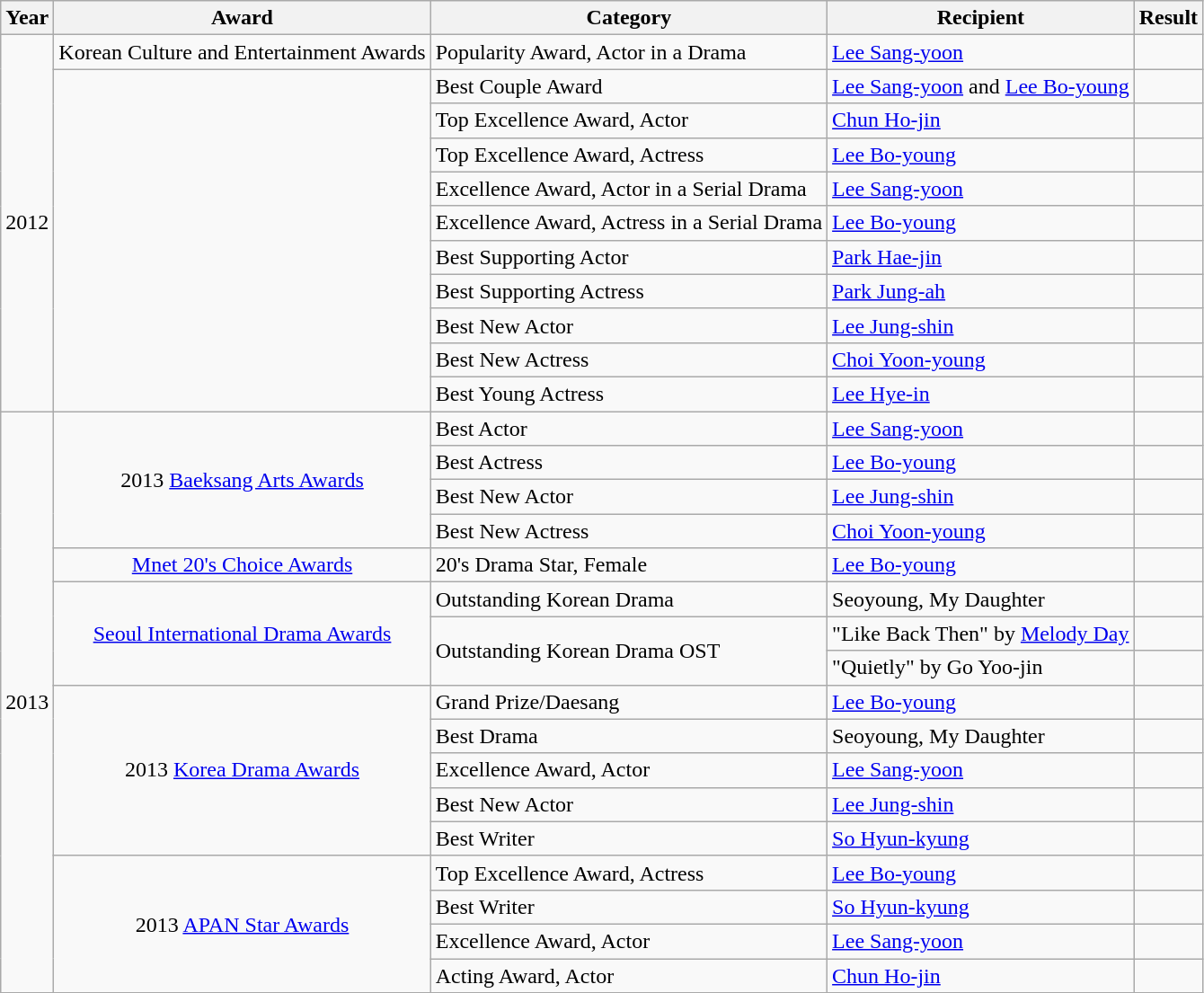<table class="wikitable">
<tr>
<th>Year</th>
<th>Award</th>
<th>Category</th>
<th>Recipient</th>
<th>Result</th>
</tr>
<tr>
<td rowspan=11>2012</td>
<td rowspan=1 style="text-align:center;">Korean Culture and Entertainment Awards</td>
<td>Popularity Award, Actor in a Drama</td>
<td><a href='#'>Lee Sang-yoon</a></td>
<td></td>
</tr>
<tr>
<td rowspan=10></td>
<td>Best Couple Award</td>
<td><a href='#'>Lee Sang-yoon</a> and <a href='#'>Lee Bo-young</a></td>
<td></td>
</tr>
<tr>
<td>Top Excellence Award, Actor</td>
<td><a href='#'>Chun Ho-jin</a></td>
<td></td>
</tr>
<tr>
<td>Top Excellence Award, Actress</td>
<td><a href='#'>Lee Bo-young</a></td>
<td></td>
</tr>
<tr>
<td>Excellence Award, Actor in a Serial Drama</td>
<td><a href='#'>Lee Sang-yoon</a></td>
<td></td>
</tr>
<tr>
<td>Excellence Award, Actress in a Serial Drama</td>
<td><a href='#'>Lee Bo-young</a></td>
<td></td>
</tr>
<tr>
<td>Best Supporting Actor</td>
<td><a href='#'>Park Hae-jin</a></td>
<td></td>
</tr>
<tr>
<td>Best Supporting Actress</td>
<td><a href='#'>Park Jung-ah</a></td>
<td></td>
</tr>
<tr>
<td>Best New Actor</td>
<td><a href='#'>Lee Jung-shin</a></td>
<td></td>
</tr>
<tr>
<td>Best New Actress</td>
<td><a href='#'>Choi Yoon-young</a></td>
<td></td>
</tr>
<tr>
<td>Best Young Actress</td>
<td><a href='#'>Lee Hye-in</a></td>
<td></td>
</tr>
<tr>
<td rowspan=17>2013</td>
<td rowspan=4 style="text-align:center;">2013 <a href='#'>Baeksang Arts Awards</a></td>
<td>Best Actor</td>
<td><a href='#'>Lee Sang-yoon</a></td>
<td></td>
</tr>
<tr>
<td>Best Actress</td>
<td><a href='#'>Lee Bo-young</a></td>
<td></td>
</tr>
<tr>
<td>Best New Actor</td>
<td><a href='#'>Lee Jung-shin</a></td>
<td></td>
</tr>
<tr>
<td>Best New Actress</td>
<td><a href='#'>Choi Yoon-young</a></td>
<td></td>
</tr>
<tr>
<td rowspan=1 style="text-align:center;"><a href='#'>Mnet 20's Choice Awards</a></td>
<td>20's Drama Star, Female</td>
<td><a href='#'>Lee Bo-young</a></td>
<td></td>
</tr>
<tr>
<td rowspan=3 style="text-align:center;"><a href='#'>Seoul International Drama Awards</a></td>
<td>Outstanding Korean Drama</td>
<td>Seoyoung, My Daughter</td>
<td></td>
</tr>
<tr>
<td rowspan=2>Outstanding Korean Drama OST</td>
<td>"Like Back Then" by <a href='#'>Melody Day</a></td>
<td></td>
</tr>
<tr>
<td>"Quietly" by Go Yoo-jin</td>
<td></td>
</tr>
<tr>
<td rowspan=5 style="text-align:center;">2013 <a href='#'>Korea Drama Awards</a></td>
<td>Grand Prize/Daesang</td>
<td><a href='#'>Lee Bo-young</a></td>
<td></td>
</tr>
<tr>
<td>Best Drama</td>
<td>Seoyoung, My Daughter</td>
<td></td>
</tr>
<tr>
<td>Excellence Award, Actor</td>
<td><a href='#'>Lee Sang-yoon</a></td>
<td></td>
</tr>
<tr>
<td>Best New Actor</td>
<td><a href='#'>Lee Jung-shin</a></td>
<td></td>
</tr>
<tr>
<td>Best Writer</td>
<td><a href='#'>So Hyun-kyung</a></td>
<td></td>
</tr>
<tr>
<td rowspan=4 style="text-align:center;">2013 <a href='#'>APAN Star Awards</a></td>
<td>Top Excellence Award, Actress</td>
<td><a href='#'>Lee Bo-young</a></td>
<td></td>
</tr>
<tr>
<td>Best Writer</td>
<td><a href='#'>So Hyun-kyung</a></td>
<td></td>
</tr>
<tr>
<td>Excellence Award, Actor</td>
<td><a href='#'>Lee Sang-yoon</a></td>
<td></td>
</tr>
<tr>
<td>Acting Award, Actor</td>
<td><a href='#'>Chun Ho-jin</a></td>
<td></td>
</tr>
</table>
